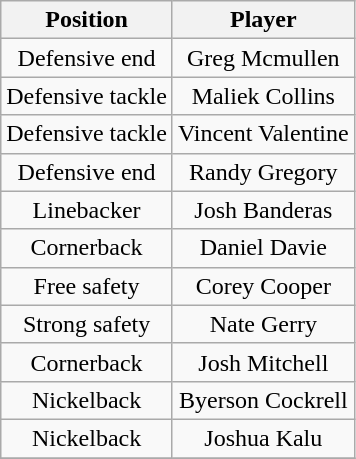<table class="wikitable" style="text-align: center;">
<tr>
<th>Position</th>
<th>Player</th>
</tr>
<tr>
<td>Defensive end</td>
<td>Greg Mcmullen</td>
</tr>
<tr>
<td>Defensive tackle</td>
<td>Maliek Collins</td>
</tr>
<tr>
<td>Defensive tackle</td>
<td>Vincent Valentine</td>
</tr>
<tr>
<td>Defensive end</td>
<td>Randy Gregory</td>
</tr>
<tr>
<td>Linebacker</td>
<td>Josh Banderas</td>
</tr>
<tr>
<td>Cornerback</td>
<td>Daniel Davie</td>
</tr>
<tr>
<td>Free safety</td>
<td>Corey Cooper</td>
</tr>
<tr>
<td>Strong safety</td>
<td>Nate Gerry</td>
</tr>
<tr>
<td>Cornerback</td>
<td>Josh Mitchell</td>
</tr>
<tr>
<td>Nickelback</td>
<td>Byerson Cockrell</td>
</tr>
<tr>
<td>Nickelback</td>
<td>Joshua Kalu</td>
</tr>
<tr>
</tr>
</table>
